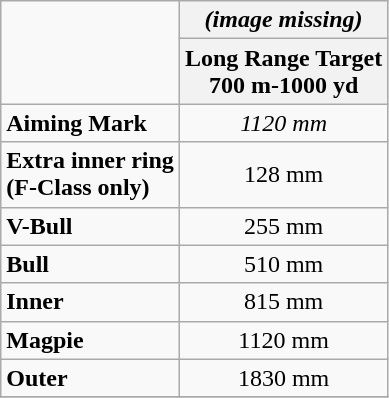<table class="wikitable">
<tr>
<td rowspan="2" style="text-align: center;"></td>
<th colspan="7" style="text-align: center;"><em>(image missing)</em></th>
</tr>
<tr>
<th style="text-align: center;">Long Range Target <br>700 m-1000 yd</th>
</tr>
<tr>
<td><strong>Aiming Mark</strong></td>
<td style="text-align: center;"><em>1120 mm</em></td>
</tr>
<tr>
<td><strong>Extra inner ring <br>(F-Class only)</strong></td>
<td style="text-align: center;">128 mm</td>
</tr>
<tr>
<td><strong>V-Bull</strong></td>
<td style="text-align: center;">255 mm</td>
</tr>
<tr>
<td><strong>Bull</strong></td>
<td style="text-align: center;">510 mm</td>
</tr>
<tr>
<td><strong>Inner</strong></td>
<td style="text-align: center;">815 mm</td>
</tr>
<tr>
<td><strong>Magpie</strong></td>
<td style="text-align: center;">1120 mm</td>
</tr>
<tr>
<td><strong>Outer</strong></td>
<td style="text-align: center;">1830 mm</td>
</tr>
<tr>
</tr>
</table>
